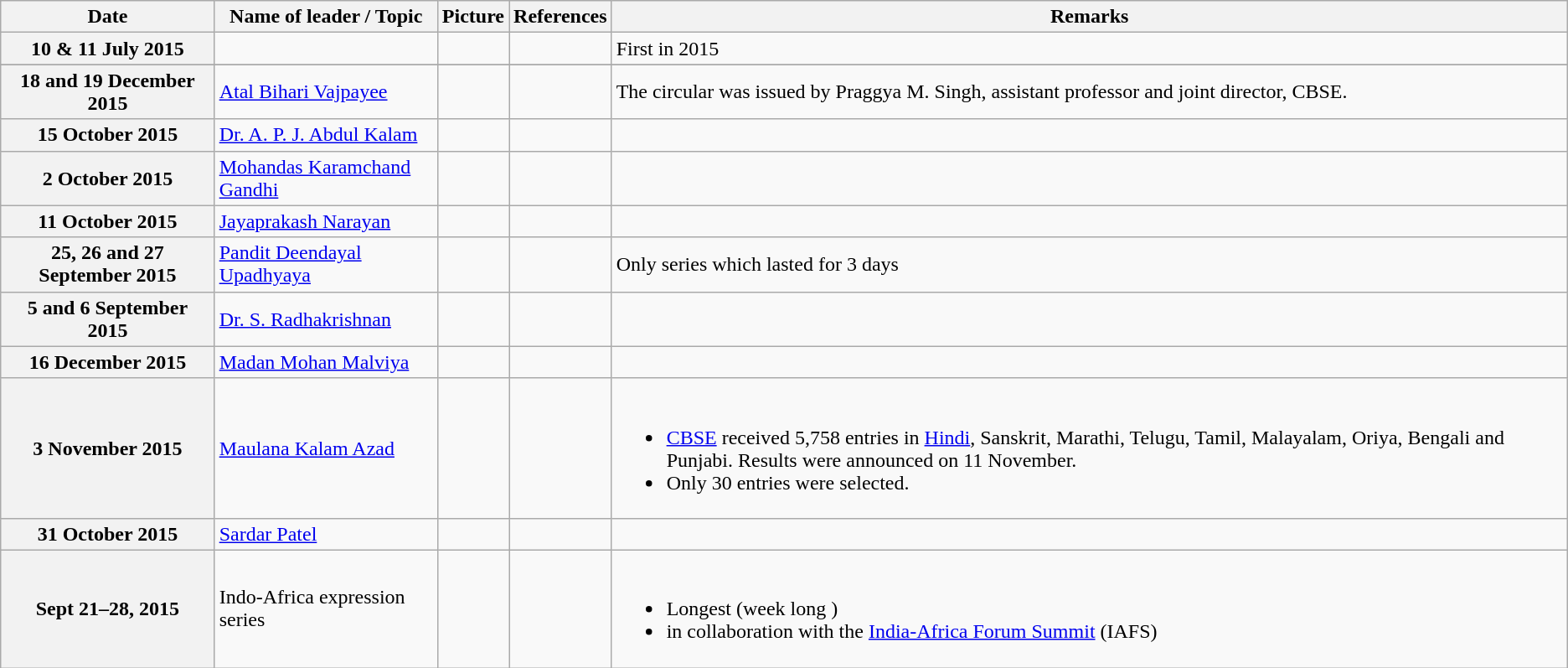<table class="wikitable">
<tr>
<th>Date</th>
<th>Name of leader / Topic</th>
<th>Picture</th>
<th>References</th>
<th>Remarks</th>
</tr>
<tr>
<th>10 & 11 July 2015</th>
<td></td>
<td></td>
<td></td>
<td>First in 2015</td>
</tr>
<tr>
</tr>
<tr>
<th>18 and 19 December 2015</th>
<td><a href='#'>Atal Bihari Vajpayee</a></td>
<td></td>
<td></td>
<td>The circular was issued by Praggya M. Singh, assistant professor and joint director, CBSE.</td>
</tr>
<tr>
<th>15 October 2015</th>
<td><a href='#'>Dr. A. P. J. Abdul Kalam</a></td>
<td></td>
<td></td>
<td></td>
</tr>
<tr>
<th>2 October 2015</th>
<td><a href='#'>Mohandas Karamchand Gandhi</a></td>
<td></td>
<td></td>
<td></td>
</tr>
<tr>
<th>11 October 2015</th>
<td><a href='#'>Jayaprakash Narayan</a></td>
<td></td>
<td></td>
<td></td>
</tr>
<tr>
<th>25, 26 and 27 September 2015</th>
<td><a href='#'>Pandit Deendayal Upadhyaya</a></td>
<td></td>
<td></td>
<td>Only series which lasted for 3 days</td>
</tr>
<tr>
<th>5 and 6 September 2015</th>
<td><a href='#'>Dr. S. Radhakrishnan</a></td>
<td></td>
<td></td>
<td></td>
</tr>
<tr>
<th>16 December 2015</th>
<td><a href='#'>Madan Mohan Malviya</a></td>
<td></td>
<td></td>
<td></td>
</tr>
<tr>
<th>3 November 2015</th>
<td><a href='#'>Maulana Kalam Azad</a></td>
<td></td>
<td></td>
<td><br><ul><li><a href='#'>CBSE</a> received 5,758 entries in <a href='#'>Hindi</a>, Sanskrit, Marathi, Telugu, Tamil, Malayalam, Oriya, Bengali and Punjabi. Results were announced on 11 November.</li><li>Only 30 entries were selected.</li></ul></td>
</tr>
<tr>
<th>31 October 2015</th>
<td><a href='#'>Sardar Patel</a></td>
<td></td>
<td></td>
<td></td>
</tr>
<tr>
<th>Sept 21–28, 2015</th>
<td>Indo-Africa expression series</td>
<td></td>
<td></td>
<td><br><ul><li>Longest (week long )</li><li>in collaboration with the <a href='#'>India-Africa Forum Summit</a> (IAFS)</li></ul></td>
</tr>
</table>
